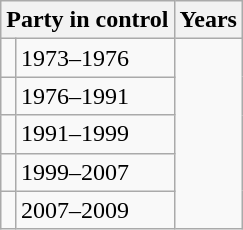<table class="wikitable">
<tr>
<th colspan="2">Party in control</th>
<th>Years</th>
</tr>
<tr>
<td></td>
<td>1973–1976</td>
</tr>
<tr>
<td></td>
<td>1976–1991</td>
</tr>
<tr>
<td></td>
<td>1991–1999</td>
</tr>
<tr>
<td></td>
<td>1999–2007</td>
</tr>
<tr>
<td></td>
<td>2007–2009</td>
</tr>
</table>
